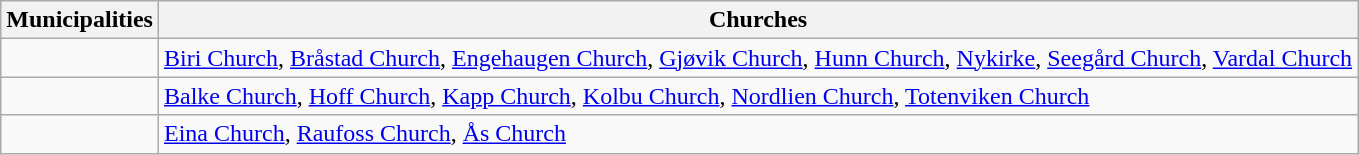<table class="wikitable">
<tr>
<th>Municipalities</th>
<th>Churches</th>
</tr>
<tr>
<td></td>
<td><a href='#'>Biri Church</a>, <a href='#'>Bråstad Church</a>, <a href='#'>Engehaugen Church</a>, <a href='#'>Gjøvik Church</a>, <a href='#'>Hunn Church</a>, <a href='#'>Nykirke</a>, <a href='#'>Seegård Church</a>, <a href='#'>Vardal Church</a></td>
</tr>
<tr>
<td></td>
<td><a href='#'>Balke Church</a>, <a href='#'>Hoff Church</a>, <a href='#'>Kapp Church</a>, <a href='#'>Kolbu Church</a>, <a href='#'>Nordlien Church</a>, <a href='#'>Totenviken Church</a></td>
</tr>
<tr>
<td></td>
<td><a href='#'>Eina Church</a>, <a href='#'>Raufoss Church</a>, <a href='#'>Ås Church</a></td>
</tr>
</table>
